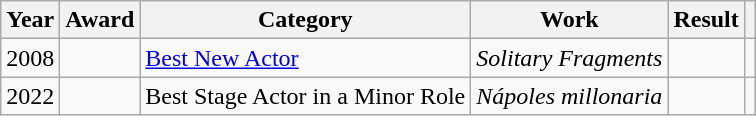<table class="wikitable sortable plainrowheaders">
<tr>
<th>Year</th>
<th>Award</th>
<th>Category</th>
<th>Work</th>
<th>Result</th>
<th scope="col" class="unsortable"></th>
</tr>
<tr>
<td align = "center">2008</td>
<td></td>
<td><a href='#'>Best New Actor</a></td>
<td><em>Solitary Fragments</em></td>
<td></td>
<td align = "center"></td>
</tr>
<tr>
<td align = "center">2022</td>
<td></td>
<td>Best Stage Actor in a Minor Role</td>
<td><em>Nápoles millonaria</em></td>
<td></td>
<td align = "center"></td>
</tr>
</table>
